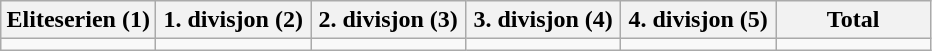<table class="wikitable">
<tr>
<th width="16.6%">Eliteserien (1)</th>
<th width="16.6%">1. divisjon (2)</th>
<th width="16.6%">2. divisjon (3)</th>
<th width="16.6%">3. divisjon (4)</th>
<th width="16.6%">4. divisjon (5)</th>
<th width="16.6%">Total</th>
</tr>
<tr>
<td></td>
<td></td>
<td></td>
<td></td>
<td></td>
<td></td>
</tr>
</table>
